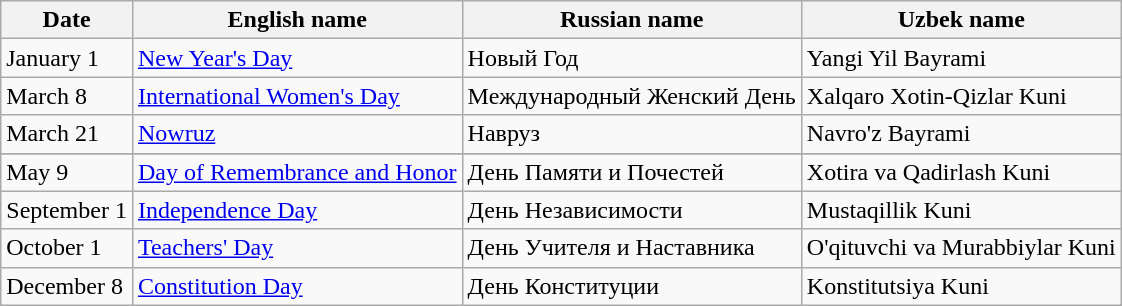<table class="wikitable">
<tr>
<th>Date</th>
<th>English name</th>
<th>Russian name</th>
<th>Uzbek name</th>
</tr>
<tr>
<td>January 1</td>
<td><a href='#'>New Year's Day</a></td>
<td>Новый Год</td>
<td>Yangi Yil Bayrami</td>
</tr>
<tr>
<td>March 8</td>
<td><a href='#'>International Women's Day</a></td>
<td>Международный Женский День</td>
<td>Xalqaro Xotin-Qizlar Kuni</td>
</tr>
<tr>
<td>March 21</td>
<td><a href='#'>Nowruz</a></td>
<td>Навруз</td>
<td>Navro'z Bayrami</td>
</tr>
<tr>
</tr>
<tr>
<td>May 9</td>
<td><a href='#'>Day of Remembrance and Honor</a></td>
<td>День Памяти и Почестей</td>
<td>Xotira va Qadirlash Kuni</td>
</tr>
<tr>
<td>September 1</td>
<td><a href='#'>Independence Day</a></td>
<td>День Независимости</td>
<td>Mustaqillik Kuni</td>
</tr>
<tr>
<td>October 1</td>
<td><a href='#'>Teachers' Day</a></td>
<td>День Учителя и Наставника</td>
<td>O'qituvchi va Murabbiylar Kuni</td>
</tr>
<tr>
<td>December 8</td>
<td><a href='#'>Constitution Day</a></td>
<td>День Конституции</td>
<td>Konstitutsiya Kuni</td>
</tr>
</table>
